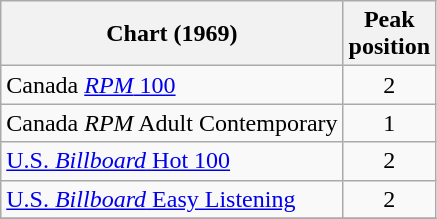<table class="wikitable sortable">
<tr>
<th align="left">Chart (1969)</th>
<th align="left">Peak<br>position</th>
</tr>
<tr>
<td align="left">Canada <a href='#'><em>RPM</em> 100</a></td>
<td style="text-align:center;">2</td>
</tr>
<tr>
<td align="left">Canada <em>RPM</em> Adult Contemporary</td>
<td style="text-align:center;">1</td>
</tr>
<tr>
<td align="left"><a href='#'>U.S. <em>Billboard</em> Hot 100</a></td>
<td align="center">2</td>
</tr>
<tr>
<td align="left"><a href='#'>U.S. <em>Billboard</em> Easy Listening</a></td>
<td align="center">2</td>
</tr>
<tr>
</tr>
</table>
